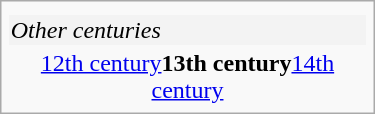<table class="infobox" width="250">
<tr>
<td></td>
</tr>
<tr style="background-color:#f3f3f3">
<td><em>Other centuries</em></td>
</tr>
<tr>
<td align="center"><a href='#'>12th century</a><strong>13th century</strong><a href='#'>14th century</a></td>
</tr>
</table>
